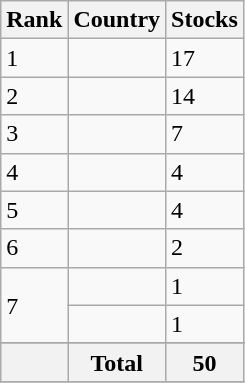<table class="wikitable sortable">
<tr>
<th>Rank</th>
<th>Country</th>
<th>Stocks</th>
</tr>
<tr>
<td>1</td>
<td></td>
<td>17</td>
</tr>
<tr>
<td>2</td>
<td></td>
<td>14</td>
</tr>
<tr>
<td>3</td>
<td></td>
<td>7</td>
</tr>
<tr>
<td>4</td>
<td></td>
<td>4</td>
</tr>
<tr>
<td>5</td>
<td></td>
<td>4</td>
</tr>
<tr>
<td>6</td>
<td></td>
<td>2</td>
</tr>
<tr>
<td rowspan="2">7</td>
<td></td>
<td>1</td>
</tr>
<tr>
<td></td>
<td>1</td>
</tr>
<tr>
</tr>
<tr class="sortbottom">
<th></th>
<th>Total</th>
<th>50</th>
</tr>
<tr>
</tr>
</table>
